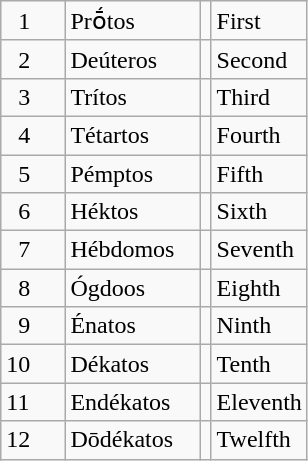<table class="wikitable">
<tr>
<td>  1</td>
<td>Prṓtos</td>
<td></td>
<td>First</td>
</tr>
<tr>
<td>  2</td>
<td>Deúteros</td>
<td></td>
<td>Second</td>
</tr>
<tr>
<td>  3</td>
<td>Trítos</td>
<td></td>
<td>Third</td>
</tr>
<tr>
<td>  4</td>
<td>Tétartos</td>
<td></td>
<td>Fourth</td>
</tr>
<tr>
<td>  5</td>
<td>Pémptos</td>
<td></td>
<td>Fifth</td>
</tr>
<tr>
<td>  6</td>
<td>Héktos</td>
<td></td>
<td>Sixth</td>
</tr>
<tr>
<td>  7</td>
<td>Hébdomos</td>
<td></td>
<td>Seventh</td>
</tr>
<tr>
<td>  8</td>
<td>Ógdoos</td>
<td></td>
<td>Eighth</td>
</tr>
<tr>
<td>  9</td>
<td>Énatos</td>
<td></td>
<td>Ninth</td>
</tr>
<tr>
<td>10</td>
<td>Dékatos</td>
<td></td>
<td>Tenth</td>
</tr>
<tr>
<td>11  </td>
<td>Endékatos </td>
<td></td>
<td>Eleventh</td>
</tr>
<tr>
<td>12</td>
<td>Dōdékatos</td>
<td></td>
<td>Twelfth</td>
</tr>
</table>
